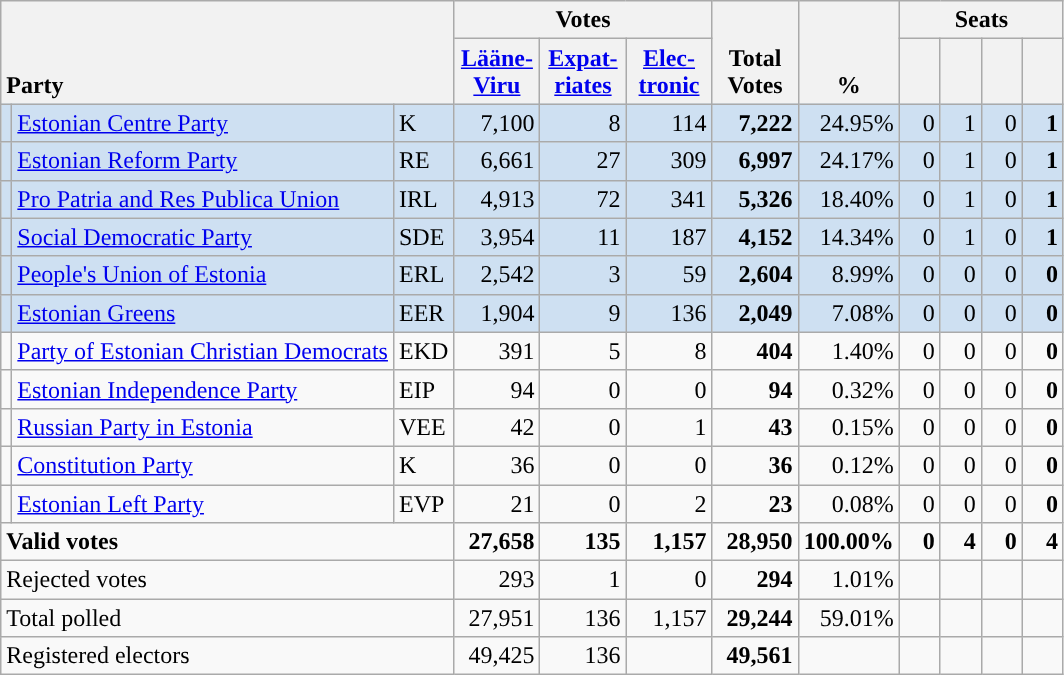<table class="wikitable" border="1" style="text-align:right;">
<tr>
<th style="text-align:left;" valign=bottom rowspan=2 colspan=3>Party</th>
<th colspan=3>Votes</th>
<th align=center valign=bottom rowspan=2 width="50">Total Votes</th>
<th align=center valign=bottom rowspan=2 width="50">%</th>
<th colspan=4>Seats</th>
</tr>
<tr>
<th align=center valign=bottom width="50"><a href='#'>Lääne- Viru</a></th>
<th align=center valign=bottom width="50"><a href='#'>Expat- riates</a></th>
<th align=center valign=bottom width="50"><a href='#'>Elec- tronic</a></th>
<th align=center valign=bottom width="20"><small></small></th>
<th align=center valign=bottom width="20"><small></small></th>
<th align=center valign=bottom width="20"><small></small></th>
<th align=center valign=bottom width="20"><small></small></th>
</tr>
<tr style="background:#CEE0F2;">
<td style="background:"></td>
<td align=left><a href='#'>Estonian Centre Party</a></td>
<td align=left>K</td>
<td>7,100</td>
<td>8</td>
<td>114</td>
<td><strong>7,222</strong></td>
<td>24.95%</td>
<td>0</td>
<td>1</td>
<td>0</td>
<td><strong>1</strong></td>
</tr>
<tr style="background:#CEE0F2;">
<td style="background:"></td>
<td align=left><a href='#'>Estonian Reform Party</a></td>
<td align=left>RE</td>
<td>6,661</td>
<td>27</td>
<td>309</td>
<td><strong>6,997</strong></td>
<td>24.17%</td>
<td>0</td>
<td>1</td>
<td>0</td>
<td><strong>1</strong></td>
</tr>
<tr style="background:#CEE0F2;">
<td style="background:"></td>
<td align=left><a href='#'>Pro Patria and Res Publica Union</a></td>
<td align=left>IRL</td>
<td>4,913</td>
<td>72</td>
<td>341</td>
<td><strong>5,326</strong></td>
<td>18.40%</td>
<td>0</td>
<td>1</td>
<td>0</td>
<td><strong>1</strong></td>
</tr>
<tr style="background:#CEE0F2;">
<td style="background:"></td>
<td align=left><a href='#'>Social Democratic Party</a></td>
<td align=left>SDE</td>
<td>3,954</td>
<td>11</td>
<td>187</td>
<td><strong>4,152</strong></td>
<td>14.34%</td>
<td>0</td>
<td>1</td>
<td>0</td>
<td><strong>1</strong></td>
</tr>
<tr style="background:#CEE0F2;">
<td style="background:"></td>
<td align=left><a href='#'>People's Union of Estonia</a></td>
<td align=left>ERL</td>
<td>2,542</td>
<td>3</td>
<td>59</td>
<td><strong>2,604</strong></td>
<td>8.99%</td>
<td>0</td>
<td>0</td>
<td>0</td>
<td><strong>0</strong></td>
</tr>
<tr style="background:#CEE0F2;">
<td style="background:"></td>
<td align=left><a href='#'>Estonian Greens</a></td>
<td align=left>EER</td>
<td>1,904</td>
<td>9</td>
<td>136</td>
<td><strong>2,049</strong></td>
<td>7.08%</td>
<td>0</td>
<td>0</td>
<td>0</td>
<td><strong>0</strong></td>
</tr>
<tr>
<td style="background:"></td>
<td align=left><a href='#'>Party of Estonian Christian Democrats</a></td>
<td align=left>EKD</td>
<td>391</td>
<td>5</td>
<td>8</td>
<td><strong>404</strong></td>
<td>1.40%</td>
<td>0</td>
<td>0</td>
<td>0</td>
<td><strong>0</strong></td>
</tr>
<tr>
<td style="background:"></td>
<td align=left><a href='#'>Estonian Independence Party</a></td>
<td align=left>EIP</td>
<td>94</td>
<td>0</td>
<td>0</td>
<td><strong>94</strong></td>
<td>0.32%</td>
<td>0</td>
<td>0</td>
<td>0</td>
<td><strong>0</strong></td>
</tr>
<tr>
<td></td>
<td align=left><a href='#'>Russian Party in Estonia</a></td>
<td align=left>VEE</td>
<td>42</td>
<td>0</td>
<td>1</td>
<td><strong>43</strong></td>
<td>0.15%</td>
<td>0</td>
<td>0</td>
<td>0</td>
<td><strong>0</strong></td>
</tr>
<tr>
<td style="background:"></td>
<td align=left><a href='#'>Constitution Party</a></td>
<td align=left>K</td>
<td>36</td>
<td>0</td>
<td>0</td>
<td><strong>36</strong></td>
<td>0.12%</td>
<td>0</td>
<td>0</td>
<td>0</td>
<td><strong>0</strong></td>
</tr>
<tr>
<td style="background:"></td>
<td align=left><a href='#'>Estonian Left Party</a></td>
<td align=left>EVP</td>
<td>21</td>
<td>0</td>
<td>2</td>
<td><strong>23</strong></td>
<td>0.08%</td>
<td>0</td>
<td>0</td>
<td>0</td>
<td><strong>0</strong></td>
</tr>
<tr style="font-weight:bold">
<td align=left colspan=3>Valid votes</td>
<td>27,658</td>
<td>135</td>
<td>1,157</td>
<td>28,950</td>
<td>100.00%</td>
<td>0</td>
<td>4</td>
<td>0</td>
<td>4</td>
</tr>
<tr>
<td align=left colspan=3>Rejected votes</td>
<td>293</td>
<td>1</td>
<td>0</td>
<td><strong>294</strong></td>
<td>1.01%</td>
<td></td>
<td></td>
<td></td>
<td></td>
</tr>
<tr>
<td align=left colspan=3>Total polled</td>
<td>27,951</td>
<td>136</td>
<td>1,157</td>
<td><strong>29,244</strong></td>
<td>59.01%</td>
<td></td>
<td></td>
<td></td>
<td></td>
</tr>
<tr>
<td align=left colspan=3>Registered electors</td>
<td>49,425</td>
<td>136</td>
<td></td>
<td><strong>49,561</strong></td>
<td></td>
<td></td>
<td></td>
<td></td>
<td></td>
</tr>
</table>
